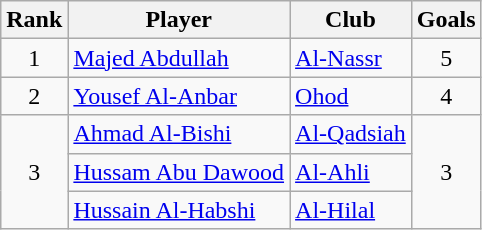<table class="wikitable sortable" style="text-align:center">
<tr>
<th>Rank</th>
<th>Player</th>
<th>Club</th>
<th>Goals</th>
</tr>
<tr>
<td>1</td>
<td align="left"><strong></strong> <a href='#'>Majed Abdullah</a></td>
<td align="left"><a href='#'>Al-Nassr</a></td>
<td>5</td>
</tr>
<tr>
<td>2</td>
<td align="left"><strong></strong> <a href='#'>Yousef Al-Anbar</a></td>
<td align="left"><a href='#'>Ohod</a></td>
<td>4</td>
</tr>
<tr>
<td rowspan=3>3</td>
<td align="left"><strong></strong> <a href='#'>Ahmad Al-Bishi</a></td>
<td align="left"><a href='#'>Al-Qadsiah</a></td>
<td rowspan=3>3</td>
</tr>
<tr>
<td align="left"><strong></strong> <a href='#'>Hussam Abu Dawood</a></td>
<td align="left"><a href='#'>Al-Ahli</a></td>
</tr>
<tr>
<td align="left"><strong></strong> <a href='#'>Hussain Al-Habshi</a></td>
<td align="left"><a href='#'>Al-Hilal</a></td>
</tr>
</table>
